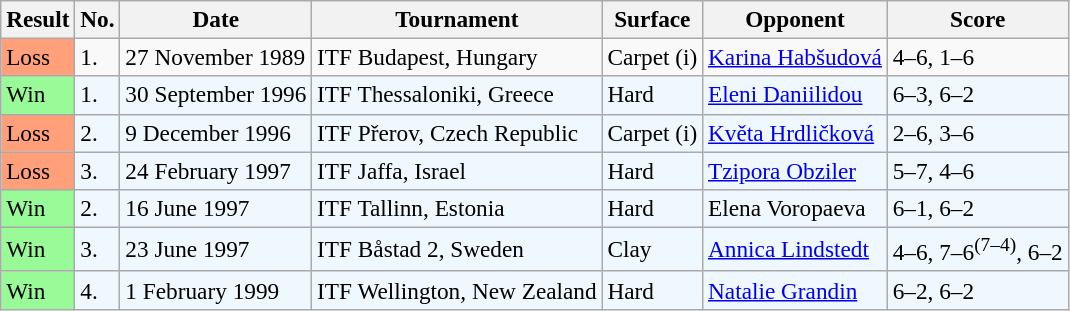<table class="sortable wikitable" style=font-size:97%>
<tr>
<th>Result</th>
<th>No.</th>
<th>Date</th>
<th>Tournament</th>
<th>Surface</th>
<th>Opponent</th>
<th class=unsortable>Score</th>
</tr>
<tr>
<td style="background:#ffa07a;">Loss</td>
<td>1.</td>
<td>27 November 1989</td>
<td>ITF Budapest, Hungary</td>
<td>Carpet (i)</td>
<td> <a href='#'>Karina Habšudová</a></td>
<td>4–6, 1–6</td>
</tr>
<tr style="background:#f0f8ff;">
<td style="background:#98fb98;">Win</td>
<td>1.</td>
<td>30 September 1996</td>
<td>ITF Thessaloniki, Greece</td>
<td>Hard</td>
<td> <a href='#'>Eleni Daniilidou</a></td>
<td>6–3, 6–2</td>
</tr>
<tr style="background:#f0f8ff;">
<td style="background:#ffa07a;">Loss</td>
<td>2.</td>
<td>9 December 1996</td>
<td>ITF Přerov, Czech Republic</td>
<td>Carpet (i)</td>
<td> <a href='#'>Květa Hrdličková</a></td>
<td>2–6, 3–6</td>
</tr>
<tr style="background:#f0f8ff;">
<td style="background:#ffa07a;">Loss</td>
<td>3.</td>
<td>24 February 1997</td>
<td>ITF Jaffa, Israel</td>
<td>Hard</td>
<td> <a href='#'>Tzipora Obziler</a></td>
<td>5–7, 4–6</td>
</tr>
<tr style="background:#f0f8ff;">
<td style="background:#98fb98;">Win</td>
<td>2.</td>
<td>16 June 1997</td>
<td>ITF Tallinn, Estonia</td>
<td>Hard</td>
<td> Elena Voropaeva</td>
<td>6–1, 6–2</td>
</tr>
<tr style="background:#f0f8ff;">
<td style="background:#98fb98;">Win</td>
<td>3.</td>
<td>23 June 1997</td>
<td>ITF Båstad 2, Sweden</td>
<td>Clay</td>
<td> <a href='#'>Annica Lindstedt</a></td>
<td>4–6, 7–6<sup>(7–4)</sup>, 6–2</td>
</tr>
<tr style="background:#f0f8ff;">
<td style="background:#98fb98;">Win</td>
<td>4.</td>
<td>1 February 1999</td>
<td>ITF Wellington, New Zealand</td>
<td>Hard</td>
<td> <a href='#'>Natalie Grandin</a></td>
<td>6–2, 6–2</td>
</tr>
</table>
